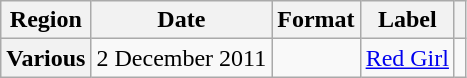<table class="wikitable plainrowheaders">
<tr>
<th scope="col">Region</th>
<th scope="col">Date</th>
<th scope="col">Format</th>
<th scope="col">Label</th>
<th scope="col"></th>
</tr>
<tr>
<th scope="row">Various</th>
<td>2 December 2011</td>
<td></td>
<td><a href='#'>Red Girl</a></td>
<td></td>
</tr>
</table>
